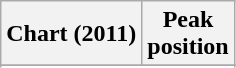<table class="wikitable" style="text-align:center">
<tr>
<th>Chart (2011)</th>
<th>Peak<br>position</th>
</tr>
<tr>
</tr>
<tr>
</tr>
</table>
